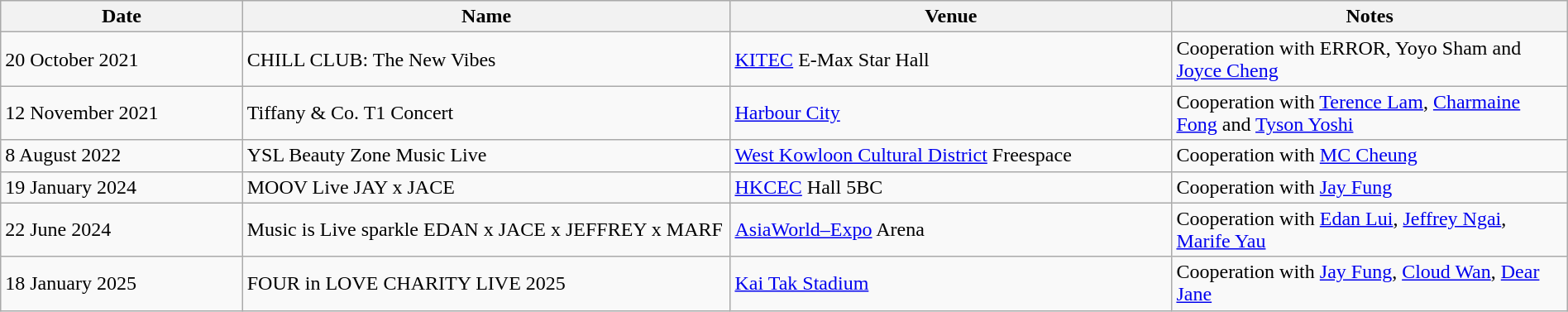<table class="wikitable" style="width:100%">
<tr>
<th style="width:150px"><strong>Date</strong></th>
<th style="width:310px"><strong>Name</strong></th>
<th style="width:280px">Venue</th>
<th style="width:250px">Notes</th>
</tr>
<tr>
<td>20 October 2021</td>
<td>CHILL CLUB: The New Vibes</td>
<td><a href='#'>KITEC</a> E-Max Star Hall</td>
<td>Cooperation with ERROR, Yoyo Sham and <a href='#'>Joyce Cheng</a></td>
</tr>
<tr>
<td>12 November 2021</td>
<td>Tiffany & Co. T1 Concert</td>
<td><a href='#'>Harbour City</a></td>
<td>Cooperation with <a href='#'>Terence Lam</a>, <a href='#'>Charmaine Fong</a> and <a href='#'>Tyson Yoshi</a></td>
</tr>
<tr>
<td>8 August 2022</td>
<td>YSL Beauty Zone Music Live</td>
<td><a href='#'>West Kowloon Cultural District</a> Freespace</td>
<td>Cooperation with <a href='#'>MC Cheung</a></td>
</tr>
<tr>
<td>19 January 2024</td>
<td>MOOV Live JAY x JACE</td>
<td><a href='#'>HKCEC</a> Hall 5BC</td>
<td>Cooperation with <a href='#'>Jay Fung</a></td>
</tr>
<tr>
<td>22 June 2024</td>
<td>Music is Live sparkle EDAN x JACE x JEFFREY x MARF</td>
<td><a href='#'>AsiaWorld–Expo</a> Arena</td>
<td>Cooperation with <a href='#'>Edan Lui</a>, <a href='#'>Jeffrey Ngai</a>, <a href='#'>Marife Yau</a></td>
</tr>
<tr>
<td>18 January 2025</td>
<td>FOUR in LOVE CHARITY LIVE 2025</td>
<td><a href='#'>Kai Tak Stadium</a></td>
<td>Cooperation with <a href='#'>Jay Fung</a>, <a href='#'>Cloud Wan</a>, <a href='#'>Dear Jane</a></td>
</tr>
</table>
